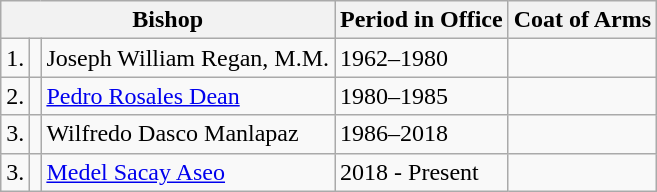<table class="wikitable">
<tr>
<th colspan="3">Bishop</th>
<th>Period in Office</th>
<th>Coat of Arms</th>
</tr>
<tr>
<td>1.</td>
<td></td>
<td>Joseph William Regan, M.M.</td>
<td>1962–1980</td>
<td></td>
</tr>
<tr>
<td>2.</td>
<td></td>
<td><a href='#'>Pedro Rosales Dean</a></td>
<td>1980–1985</td>
<td></td>
</tr>
<tr>
<td>3.</td>
<td></td>
<td>Wilfredo Dasco Manlapaz</td>
<td>1986–2018</td>
<td></td>
</tr>
<tr>
<td>3.</td>
<td></td>
<td><a href='#'>Medel Sacay Aseo</a></td>
<td>2018 - Present</td>
<td></td>
</tr>
</table>
